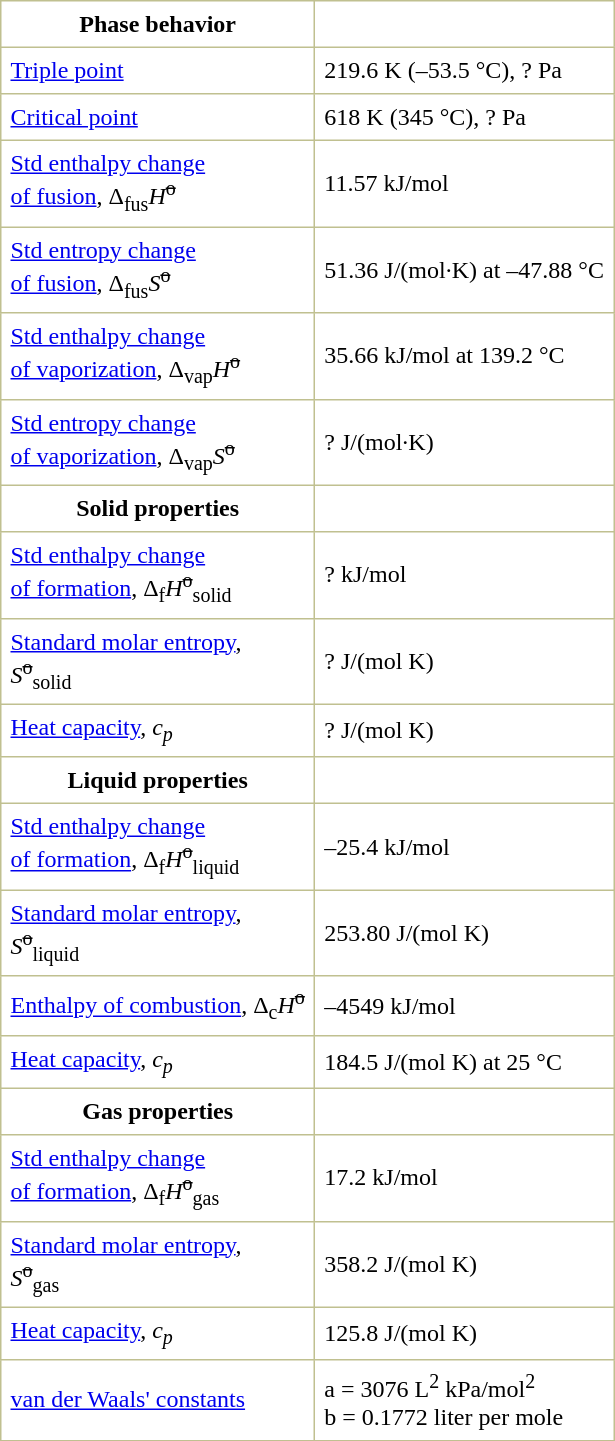<table border="1" cellspacing="0" cellpadding="6" style="margin: 0 0 0 0.5em; background: #FFFFFF; border-collapse: collapse; border-color: #C0C090;">
<tr>
<th>Phase behavior</th>
</tr>
<tr>
<td><a href='#'>Triple point</a></td>
<td>219.6 K (–53.5 °C), ? Pa</td>
</tr>
<tr>
<td><a href='#'>Critical point</a></td>
<td>618 K (345 °C), ? Pa</td>
</tr>
<tr>
<td><a href='#'>Std enthalpy change<br>of fusion</a>, Δ<sub>fus</sub><em>H</em><sup><s>o</s></sup></td>
<td>11.57 kJ/mol</td>
</tr>
<tr>
<td><a href='#'>Std entropy change<br>of fusion</a>, Δ<sub>fus</sub><em>S</em><sup><s>o</s></sup></td>
<td>51.36 J/(mol·K) at –47.88 °C</td>
</tr>
<tr>
<td><a href='#'>Std enthalpy change<br>of vaporization</a>, Δ<sub>vap</sub><em>H</em><sup><s>o</s></sup></td>
<td>35.66 kJ/mol at 139.2 °C</td>
</tr>
<tr>
<td><a href='#'>Std entropy change<br>of vaporization</a>, Δ<sub>vap</sub><em>S</em><sup><s>o</s></sup></td>
<td>? J/(mol·K)</td>
</tr>
<tr>
<th>Solid properties</th>
</tr>
<tr>
<td><a href='#'>Std enthalpy change<br>of formation</a>, Δ<sub>f</sub><em>H</em><sup><s>o</s></sup><sub>solid</sub></td>
<td>? kJ/mol</td>
</tr>
<tr>
<td><a href='#'>Standard molar entropy</a>,<br><em>S</em><sup><s>o</s></sup><sub>solid</sub></td>
<td>? J/(mol K)</td>
</tr>
<tr>
<td><a href='#'>Heat capacity</a>, <em>c<sub>p</sub></em></td>
<td>? J/(mol K)</td>
</tr>
<tr>
<th>Liquid properties</th>
</tr>
<tr>
<td><a href='#'>Std enthalpy change<br>of formation</a>, Δ<sub>f</sub><em>H</em><sup><s>o</s></sup><sub>liquid</sub></td>
<td>–25.4 kJ/mol</td>
</tr>
<tr>
<td><a href='#'>Standard molar entropy</a>,<br><em>S</em><sup><s>o</s></sup><sub>liquid</sub></td>
<td>253.80 J/(mol K)</td>
</tr>
<tr>
<td><a href='#'>Enthalpy of combustion</a>, Δ<sub>c</sub><em>H</em><sup><s>o</s></sup></td>
<td>–4549 kJ/mol</td>
</tr>
<tr>
<td><a href='#'>Heat capacity</a>, <em>c<sub>p</sub></em></td>
<td>184.5 J/(mol K) at 25 °C</td>
</tr>
<tr>
<th>Gas properties</th>
</tr>
<tr>
<td><a href='#'>Std enthalpy change<br>of formation</a>, Δ<sub>f</sub><em>H</em><sup><s>o</s></sup><sub>gas</sub></td>
<td>17.2 kJ/mol</td>
</tr>
<tr>
<td><a href='#'>Standard molar entropy</a>,<br><em>S</em><sup><s>o</s></sup><sub>gas</sub></td>
<td>358.2 J/(mol K)</td>
</tr>
<tr>
<td><a href='#'>Heat capacity</a>, <em>c<sub>p</sub></em></td>
<td>125.8 J/(mol K)</td>
</tr>
<tr>
<td><a href='#'>van der Waals' constants</a></td>
<td>a = 3076 L<sup>2</sup> kPa/mol<sup>2</sup><br> b = 0.1772 liter per mole</td>
</tr>
<tr>
</tr>
</table>
